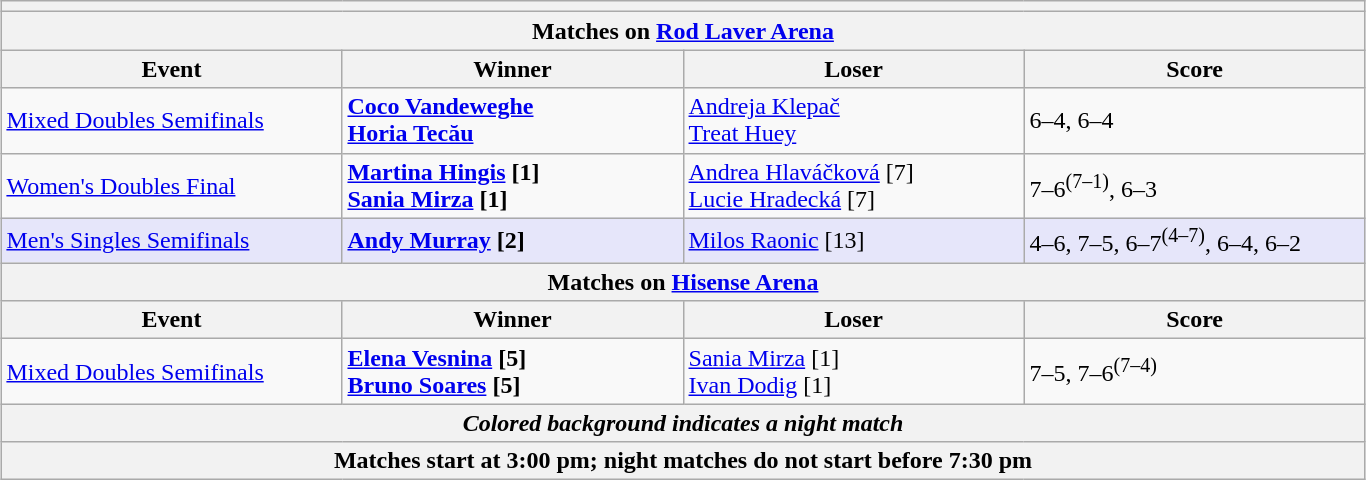<table class="wikitable collapsible uncollapsed" style="margin:1em auto;">
<tr>
<th colspan=4></th>
</tr>
<tr>
<th colspan=4><strong>Matches on <a href='#'>Rod Laver Arena</a></strong></th>
</tr>
<tr>
<th style="width:220px;">Event</th>
<th style="width:220px;">Winner</th>
<th style="width:220px;">Loser</th>
<th style="width:220px;">Score</th>
</tr>
<tr>
<td><a href='#'>Mixed Doubles Semifinals</a></td>
<td><strong> <a href='#'>Coco Vandeweghe</a><br> <a href='#'>Horia Tecău</a></strong></td>
<td> <a href='#'>Andreja Klepač</a><br> <a href='#'>Treat Huey</a></td>
<td>6–4, 6–4</td>
</tr>
<tr>
<td><a href='#'>Women's Doubles Final</a></td>
<td><strong> <a href='#'>Martina Hingis</a> [1]<br> <a href='#'>Sania Mirza</a> [1]</strong></td>
<td> <a href='#'>Andrea Hlaváčková</a> [7]<br> <a href='#'>Lucie Hradecká</a> [7]</td>
<td>7–6<sup>(7–1)</sup>, 6–3</td>
</tr>
<tr bgcolor="lavender">
<td><a href='#'>Men's Singles Semifinals</a></td>
<td><strong> <a href='#'>Andy Murray</a> [2]</strong></td>
<td> <a href='#'>Milos Raonic</a> [13]</td>
<td>4–6, 7–5, 6–7<sup>(4–7)</sup>, 6–4, 6–2</td>
</tr>
<tr>
<th colspan=4><strong>Matches on <a href='#'>Hisense Arena</a> </strong></th>
</tr>
<tr>
<th style="width:220px;">Event</th>
<th style="width:220px;">Winner</th>
<th style="width:220px;">Loser</th>
<th style="width:220px;">Score</th>
</tr>
<tr>
<td><a href='#'>Mixed Doubles Semifinals</a></td>
<td><strong> <a href='#'>Elena Vesnina</a> [5]<br> <a href='#'>Bruno Soares</a> [5]</strong></td>
<td> <a href='#'>Sania Mirza</a> [1]<br> <a href='#'>Ivan Dodig</a> [1]</td>
<td>7–5, 7–6<sup>(7–4)</sup></td>
</tr>
<tr>
<th colspan=4><em>Colored background indicates a night match</em></th>
</tr>
<tr>
<th colspan=4>Matches start at 3:00 pm; night matches do not start before 7:30 pm</th>
</tr>
</table>
